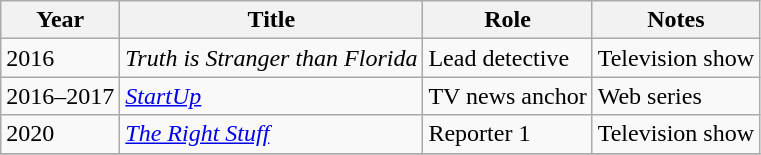<table class="wikitable sortable">
<tr>
<th>Year</th>
<th>Title</th>
<th>Role</th>
<th class="unsortable">Notes</th>
</tr>
<tr>
<td>2016</td>
<td><em>Truth is Stranger than Florida</em></td>
<td>Lead detective</td>
<td>Television show</td>
</tr>
<tr>
<td>2016–2017</td>
<td><a href='#'><em>StartUp</em></a></td>
<td>TV news anchor</td>
<td>Web series</td>
</tr>
<tr>
<td>2020</td>
<td><em><a href='#'>The Right Stuff</a></em></td>
<td>Reporter 1</td>
<td>Television show</td>
</tr>
<tr>
</tr>
</table>
